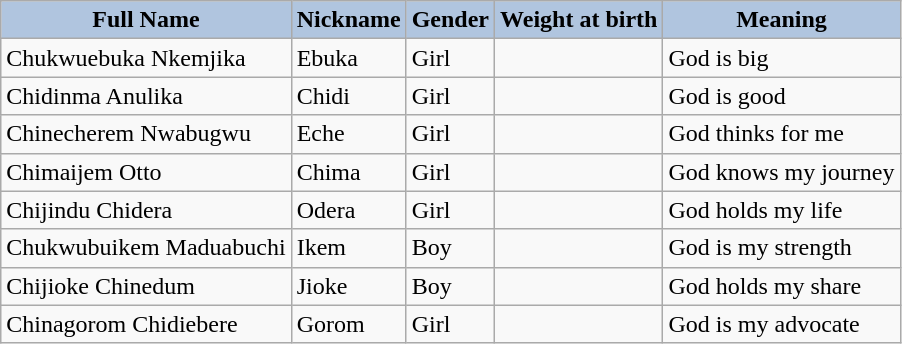<table class="wikitable" background: #f9f9f9;>
<tr align="center">
<th style="background:#B0C5DF;">Full Name</th>
<th style="background:#B0C5DF;">Nickname</th>
<th style="background:#B0C5DF;">Gender</th>
<th style="background:#B0C5DF;">Weight at birth</th>
<th style="background:#B0C5DF;">Meaning</th>
</tr>
<tr>
<td>Chukwuebuka Nkemjika</td>
<td>Ebuka</td>
<td>Girl</td>
<td></td>
<td>God is big</td>
</tr>
<tr>
<td>Chidinma Anulika</td>
<td>Chidi</td>
<td>Girl</td>
<td></td>
<td>God is good</td>
</tr>
<tr>
<td>Chinecherem Nwabugwu</td>
<td>Eche</td>
<td>Girl</td>
<td></td>
<td>God thinks for me</td>
</tr>
<tr>
<td>Chimaijem Otto</td>
<td>Chima</td>
<td>Girl</td>
<td></td>
<td>God knows my journey</td>
</tr>
<tr>
<td>Chijindu Chidera</td>
<td>Odera</td>
<td>Girl</td>
<td></td>
<td>God holds my life</td>
</tr>
<tr>
<td>Chukwubuikem Maduabuchi</td>
<td>Ikem</td>
<td>Boy</td>
<td></td>
<td>God is my strength</td>
</tr>
<tr>
<td>Chijioke Chinedum</td>
<td>Jioke</td>
<td>Boy</td>
<td></td>
<td>God holds my share</td>
</tr>
<tr>
<td>Chinagorom Chidiebere</td>
<td>Gorom</td>
<td>Girl</td>
<td></td>
<td>God is my advocate</td>
</tr>
</table>
